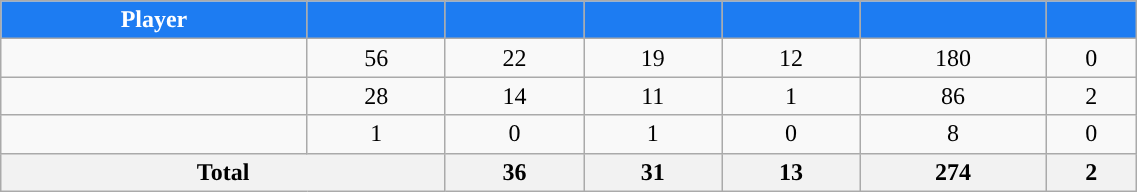<table class="wikitable sortable" style="width:60%; text-align:center;">
<tr>
<th style="color:white; background:#1D7CF2; ">Player</th>
<th style="color:white; background:#1D7CF2; "></th>
<th style="color:white; background:#1D7CF2; "></th>
<th style="color:white; background:#1D7CF2; "></th>
<th style="color:white; background:#1D7CF2; "></th>
<th style="color:white; background:#1D7CF2; "></th>
<th style="color:white; background:#1D7CF2; "></th>
</tr>
<tr>
<td></td>
<td>56</td>
<td>22</td>
<td>19</td>
<td>12</td>
<td>180</td>
<td>0</td>
</tr>
<tr>
<td></td>
<td>28</td>
<td>14</td>
<td>11</td>
<td>1</td>
<td>86</td>
<td>2</td>
</tr>
<tr>
<td></td>
<td>1</td>
<td>0</td>
<td>1</td>
<td>0</td>
<td>8</td>
<td>0</td>
</tr>
<tr class="sortbottom">
<th colspan=2>Total</th>
<th>36</th>
<th>31</th>
<th>13</th>
<th>274</th>
<th>2</th>
</tr>
</table>
